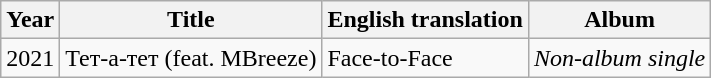<table class="wikitable">
<tr>
<th>Year</th>
<th>Title</th>
<th>English translation</th>
<th>Album</th>
</tr>
<tr>
<td>2021</td>
<td>Тет-а-тет (feat. MBreeze)</td>
<td>Face-to-Face</td>
<td><em>Non-album single</em></td>
</tr>
</table>
